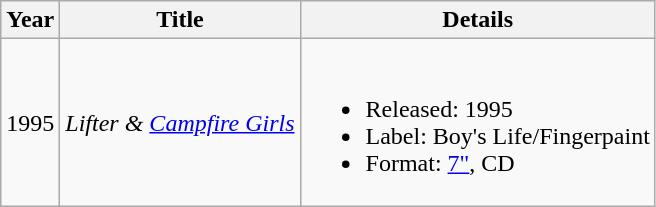<table class="wikitable">
<tr>
<th>Year</th>
<th>Title</th>
<th>Details</th>
</tr>
<tr>
<td>1995</td>
<td><em>Lifter & <a href='#'>Campfire Girls</a></em></td>
<td><br><ul><li>Released: 1995</li><li>Label: Boy's Life/Fingerpaint</li><li>Format: <a href='#'>7"</a>, CD</li></ul></td>
</tr>
</table>
